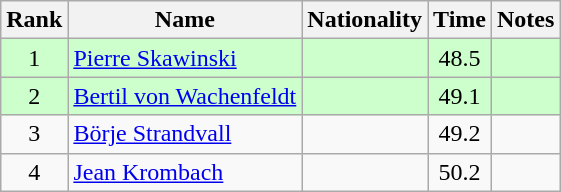<table class="wikitable sortable" style="text-align:center">
<tr>
<th>Rank</th>
<th>Name</th>
<th>Nationality</th>
<th>Time</th>
<th>Notes</th>
</tr>
<tr bgcolor=ccffcc>
<td>1</td>
<td align=left><a href='#'>Pierre Skawinski</a></td>
<td align=left></td>
<td>48.5</td>
<td></td>
</tr>
<tr bgcolor=ccffcc>
<td>2</td>
<td align=left><a href='#'>Bertil von Wachenfeldt</a></td>
<td align=left></td>
<td>49.1</td>
<td></td>
</tr>
<tr>
<td>3</td>
<td align=left><a href='#'>Börje Strandvall</a></td>
<td align=left></td>
<td>49.2</td>
<td></td>
</tr>
<tr>
<td>4</td>
<td align=left><a href='#'>Jean Krombach</a></td>
<td align=left></td>
<td>50.2</td>
<td></td>
</tr>
</table>
